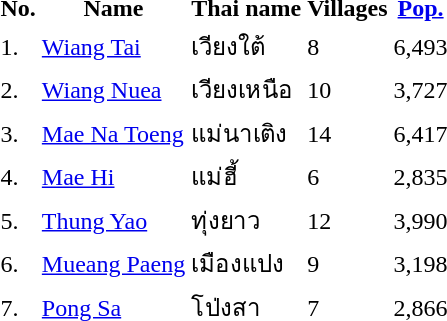<table>
<tr>
<th>No.</th>
<th>Name</th>
<th>Thai name</th>
<th>Villages</th>
<th><a href='#'>Pop.</a></th>
</tr>
<tr>
<td>1.</td>
<td><a href='#'>Wiang Tai</a></td>
<td>เวียงใต้</td>
<td>8</td>
<td>6,493</td>
<td></td>
</tr>
<tr>
<td>2.</td>
<td><a href='#'>Wiang Nuea</a></td>
<td>เวียงเหนือ</td>
<td>10</td>
<td>3,727</td>
<td></td>
</tr>
<tr>
<td>3.</td>
<td><a href='#'>Mae Na Toeng</a></td>
<td>แม่นาเติง</td>
<td>14</td>
<td>6,417</td>
<td></td>
</tr>
<tr>
<td>4.</td>
<td><a href='#'>Mae Hi</a></td>
<td>แม่ฮี้</td>
<td>6</td>
<td>2,835</td>
<td></td>
</tr>
<tr>
<td>5.</td>
<td><a href='#'>Thung Yao</a></td>
<td>ทุ่งยาว</td>
<td>12</td>
<td>3,990</td>
<td></td>
</tr>
<tr>
<td>6.</td>
<td><a href='#'>Mueang Paeng</a></td>
<td>เมืองแปง</td>
<td>9</td>
<td>3,198</td>
<td></td>
</tr>
<tr>
<td>7.</td>
<td><a href='#'>Pong Sa</a></td>
<td>โป่งสา</td>
<td>7</td>
<td>2,866</td>
<td></td>
</tr>
</table>
